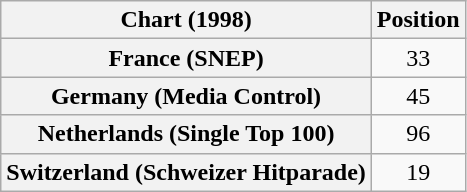<table class="wikitable sortable plainrowheaders" style="text-align:center">
<tr>
<th>Chart (1998)</th>
<th>Position</th>
</tr>
<tr>
<th scope="row">France (SNEP)</th>
<td>33</td>
</tr>
<tr>
<th scope="row">Germany (Media Control)</th>
<td>45</td>
</tr>
<tr>
<th scope="row">Netherlands (Single Top 100)</th>
<td>96</td>
</tr>
<tr>
<th scope="row">Switzerland (Schweizer Hitparade)</th>
<td>19</td>
</tr>
</table>
